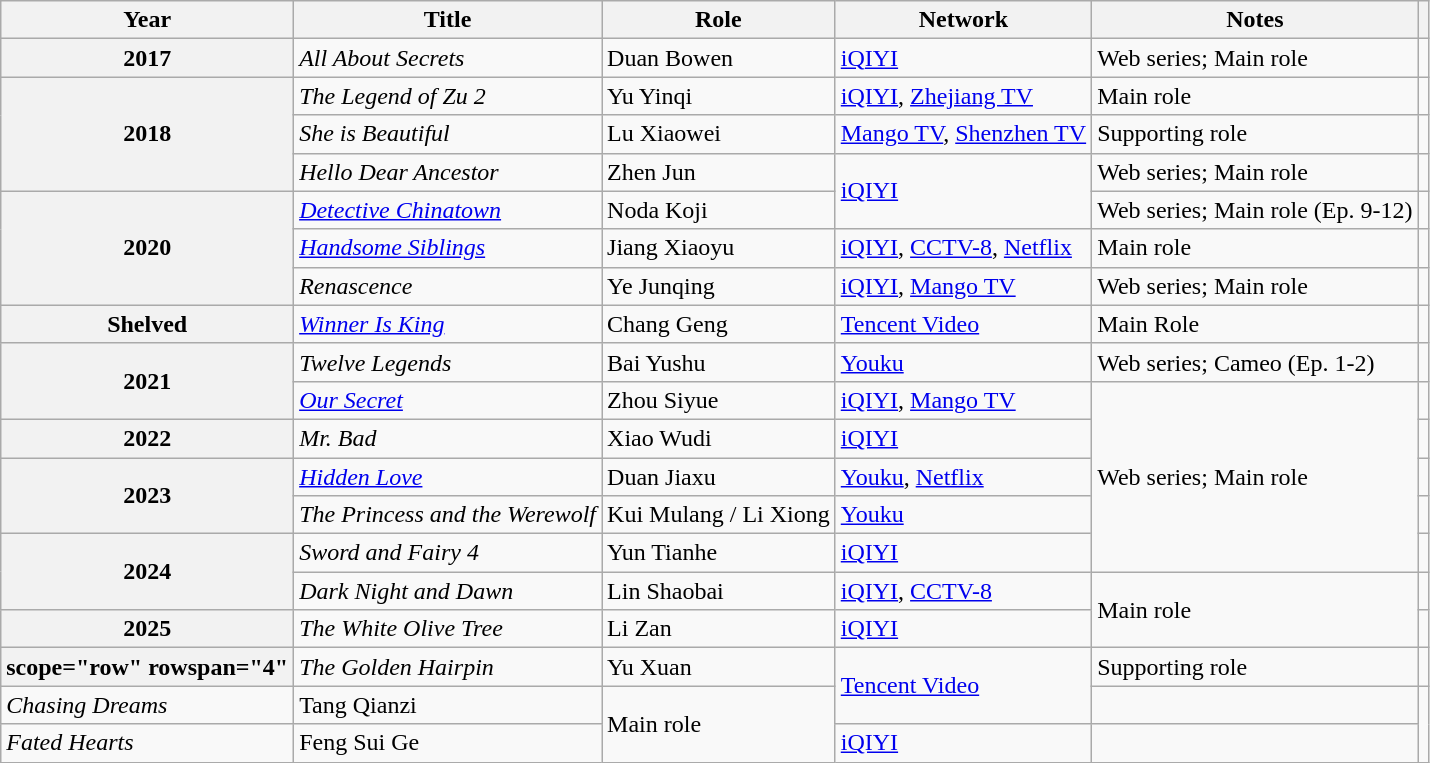<table class="wikitable sortable plainrowheaders">
<tr>
<th scope="col">Year</th>
<th scope="col">Title</th>
<th scope="col">Role</th>
<th scope="col">Network</th>
<th scope="col">Notes</th>
<th scope="col" class="unsortable"></th>
</tr>
<tr>
<th scope="row">2017</th>
<td><em>All About Secrets</em></td>
<td>Duan Bowen</td>
<td><a href='#'>iQIYI</a></td>
<td>Web series; Main role</td>
<td></td>
</tr>
<tr>
<th scope="row" rowspan="3">2018</th>
<td><em>The Legend of Zu 2</em></td>
<td>Yu Yinqi</td>
<td><a href='#'>iQIYI</a>, <a href='#'>Zhejiang TV</a></td>
<td>Main role</td>
<td></td>
</tr>
<tr>
<td><em>She is Beautiful</em></td>
<td>Lu Xiaowei</td>
<td><a href='#'>Mango TV</a>, <a href='#'>Shenzhen TV</a></td>
<td>Supporting role</td>
<td></td>
</tr>
<tr>
<td><em>Hello Dear Ancestor</em></td>
<td>Zhen Jun</td>
<td rowspan="2"><a href='#'>iQIYI</a></td>
<td>Web series; Main role</td>
<td></td>
</tr>
<tr>
<th scope="row" rowspan="3">2020</th>
<td><em><a href='#'>Detective Chinatown</a></em></td>
<td>Noda Koji</td>
<td>Web series; Main role (Ep. 9-12)</td>
<td></td>
</tr>
<tr>
<td><em><a href='#'>Handsome Siblings</a></em></td>
<td>Jiang Xiaoyu</td>
<td><a href='#'>iQIYI</a>, <a href='#'>CCTV-8</a>, <a href='#'>Netflix</a></td>
<td>Main role</td>
<td></td>
</tr>
<tr>
<td><em>Renascence</em></td>
<td>Ye Junqing</td>
<td><a href='#'>iQIYI</a>, <a href='#'>Mango TV</a></td>
<td>Web series; Main role</td>
<td></td>
</tr>
<tr>
<th><strong>Shelved</strong></th>
<td><em><a href='#'>Winner Is King</a></em></td>
<td>Chang Geng</td>
<td><a href='#'>Tencent Video</a></td>
<td>Main Role</td>
<td></td>
</tr>
<tr>
<th scope="row" rowspan="2">2021</th>
<td><em>Twelve Legends</em></td>
<td>Bai Yushu</td>
<td><a href='#'>Youku</a></td>
<td>Web series; Cameo (Ep. 1-2)</td>
<td></td>
</tr>
<tr>
<td><em><a href='#'>Our Secret</a></em></td>
<td>Zhou Siyue</td>
<td><a href='#'>iQIYI</a>, <a href='#'>Mango TV</a></td>
<td rowspan="5">Web series; Main role</td>
<td></td>
</tr>
<tr>
<th scope="row">2022</th>
<td><em>Mr. Bad</em></td>
<td>Xiao Wudi</td>
<td><a href='#'>iQIYI</a></td>
<td></td>
</tr>
<tr>
<th scope="row" rowspan="2">2023</th>
<td><em><a href='#'>Hidden Love</a></em></td>
<td>Duan Jiaxu</td>
<td><a href='#'>Youku</a>, <a href='#'>Netflix</a></td>
<td></td>
</tr>
<tr>
<td><em>The Princess and the Werewolf</em></td>
<td>Kui Mulang / Li Xiong</td>
<td><a href='#'>Youku</a></td>
<td></td>
</tr>
<tr>
<th scope="row" rowspan="2">2024</th>
<td><em>Sword and Fairy 4</em></td>
<td>Yun Tianhe</td>
<td><a href='#'>iQIYI</a></td>
<td></td>
</tr>
<tr>
<td><em>Dark Night and Dawn</em></td>
<td>Lin Shaobai</td>
<td><a href='#'>iQIYI</a>, <a href='#'>CCTV-8</a></td>
<td rowspan="2">Main role</td>
<td></td>
</tr>
<tr>
<th scope="row">2025</th>
<td><em>The White Olive Tree</em></td>
<td>Li Zan</td>
<td><a href='#'>iQIYI</a></td>
<td></td>
</tr>
<tr>
<th>scope="row" rowspan="4" </th>
<td><em>The Golden Hairpin</em></td>
<td>Yu Xuan</td>
<td rowspan="2"><a href='#'>Tencent Video</a></td>
<td>Supporting role</td>
<td></td>
</tr>
<tr>
<td><em>Chasing Dreams</em></td>
<td>Tang Qianzi</td>
<td rowspan="2">Main role</td>
<td></td>
</tr>
<tr>
<td><em>Fated Hearts</em></td>
<td>Feng Sui Ge</td>
<td><a href='#'>iQIYI</a></td>
<td></td>
</tr>
</table>
